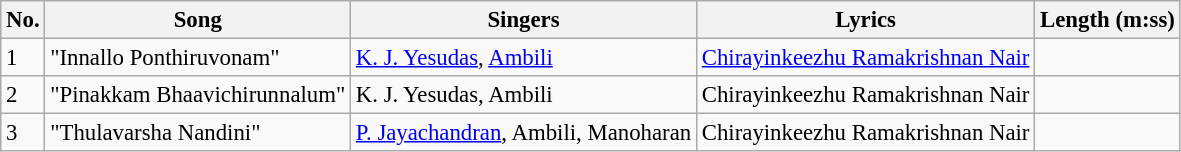<table class="wikitable" style="font-size:95%;">
<tr>
<th>No.</th>
<th>Song</th>
<th>Singers</th>
<th>Lyrics</th>
<th>Length (m:ss)</th>
</tr>
<tr>
<td>1</td>
<td>"Innallo Ponthiruvonam"</td>
<td><a href='#'>K. J. Yesudas</a>, <a href='#'>Ambili</a></td>
<td><a href='#'>Chirayinkeezhu Ramakrishnan Nair</a></td>
<td></td>
</tr>
<tr>
<td>2</td>
<td>"Pinakkam Bhaavichirunnalum"</td>
<td>K. J. Yesudas, Ambili</td>
<td>Chirayinkeezhu Ramakrishnan Nair</td>
<td></td>
</tr>
<tr>
<td>3</td>
<td>"Thulavarsha Nandini"</td>
<td><a href='#'>P. Jayachandran</a>, Ambili, Manoharan</td>
<td>Chirayinkeezhu Ramakrishnan Nair</td>
<td></td>
</tr>
</table>
